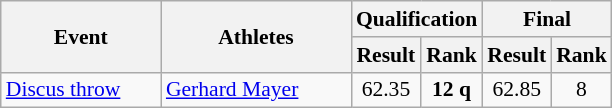<table class="wikitable" border="1" style="font-size:90%">
<tr>
<th rowspan="2" width=100>Event</th>
<th rowspan="2" width=120>Athletes</th>
<th colspan="2">Qualification</th>
<th colspan="2">Final</th>
</tr>
<tr>
<th>Result</th>
<th>Rank</th>
<th>Result</th>
<th>Rank</th>
</tr>
<tr>
<td><a href='#'>Discus throw</a></td>
<td><a href='#'>Gerhard Mayer</a></td>
<td align=center>62.35</td>
<td align=center><strong>12 q</strong></td>
<td align=center>62.85</td>
<td align=center>8</td>
</tr>
</table>
